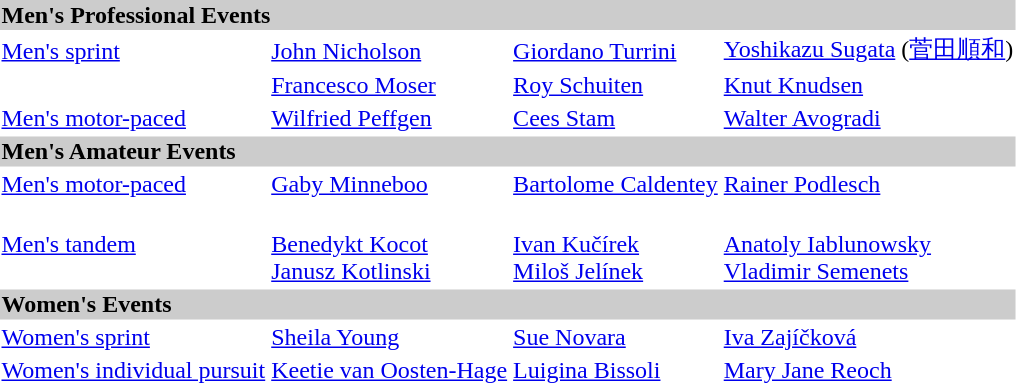<table>
<tr bgcolor="#cccccc">
<td colspan=7><strong>Men's Professional Events</strong></td>
</tr>
<tr>
<td><a href='#'>Men's sprint</a> <br></td>
<td><a href='#'>John Nicholson</a><br></td>
<td><a href='#'>Giordano Turrini</a><br></td>
<td><a href='#'>Yoshikazu Sugata</a> (<a href='#'>菅田順和</a>) <br></td>
</tr>
<tr>
<td><br></td>
<td><a href='#'>Francesco Moser</a><br></td>
<td><a href='#'>Roy Schuiten</a><br></td>
<td><a href='#'>Knut Knudsen</a><br></td>
</tr>
<tr>
<td><a href='#'>Men's motor-paced</a><br></td>
<td><a href='#'>Wilfried Peffgen</a><br></td>
<td><a href='#'>Cees Stam</a><br></td>
<td><a href='#'>Walter Avogradi</a><br></td>
</tr>
<tr bgcolor="#cccccc">
<td colspan=7><strong>Men's Amateur Events</strong></td>
</tr>
<tr>
<td><a href='#'>Men's motor-paced</a><br></td>
<td><a href='#'>Gaby Minneboo</a><br></td>
<td><a href='#'>Bartolome Caldentey</a><br></td>
<td><a href='#'>Rainer Podlesch</a><br></td>
</tr>
<tr>
<td><a href='#'>Men's tandem</a><br></td>
<td> <br><a href='#'>Benedykt Kocot</a><br> <a href='#'>Janusz Kotlinski</a></td>
<td> <br><a href='#'>Ivan Kučírek</a><br> <a href='#'>Miloš Jelínek</a></td>
<td> <br><a href='#'>Anatoly Iablunowsky</a><br> <a href='#'>Vladimir Semenets</a></td>
</tr>
<tr bgcolor="#cccccc">
<td colspan=7><strong>Women's Events</strong></td>
</tr>
<tr>
<td><a href='#'>Women's sprint</a><br></td>
<td><a href='#'>Sheila Young</a><br></td>
<td><a href='#'>Sue Novara</a><br></td>
<td><a href='#'>Iva Zajíčková</a><br></td>
</tr>
<tr>
<td><a href='#'>Women's individual pursuit</a><br></td>
<td><a href='#'>Keetie van Oosten-Hage</a><br></td>
<td><a href='#'>Luigina Bissoli</a><br></td>
<td><a href='#'>Mary Jane Reoch</a><br></td>
</tr>
</table>
